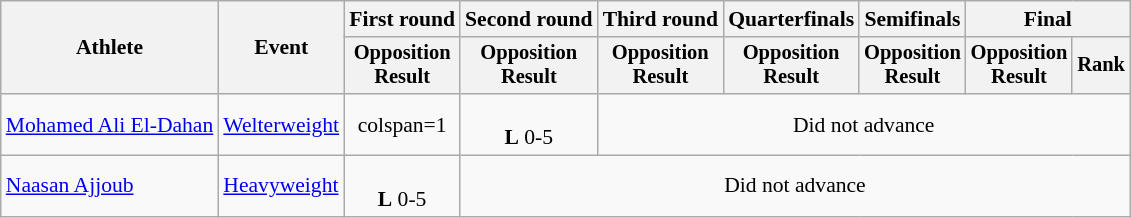<table class="wikitable" style="font-size:90%">
<tr>
<th rowspan="2">Athlete</th>
<th rowspan="2">Event</th>
<th>First round</th>
<th>Second round</th>
<th>Third round</th>
<th>Quarterfinals</th>
<th>Semifinals</th>
<th colspan=2>Final</th>
</tr>
<tr style="font-size:95%">
<th>Opposition<br>Result</th>
<th>Opposition<br>Result</th>
<th>Opposition<br>Result</th>
<th>Opposition<br>Result</th>
<th>Opposition<br>Result</th>
<th>Opposition<br>Result</th>
<th>Rank</th>
</tr>
<tr align=center>
<td align=left><a href='#'>Mohamed Ali El-Dahan</a></td>
<td align=left><a href='#'>Welterweight</a></td>
<td>colspan=1 </td>
<td><br><strong>L</strong> 0-5</td>
<td colspan=5>Did not advance</td>
</tr>
<tr align=center>
<td align=left><a href='#'>Naasan Ajjoub</a></td>
<td align=left><a href='#'>Heavyweight</a></td>
<td><br><strong>L</strong> 0-5</td>
<td colspan=6>Did not advance</td>
</tr>
</table>
